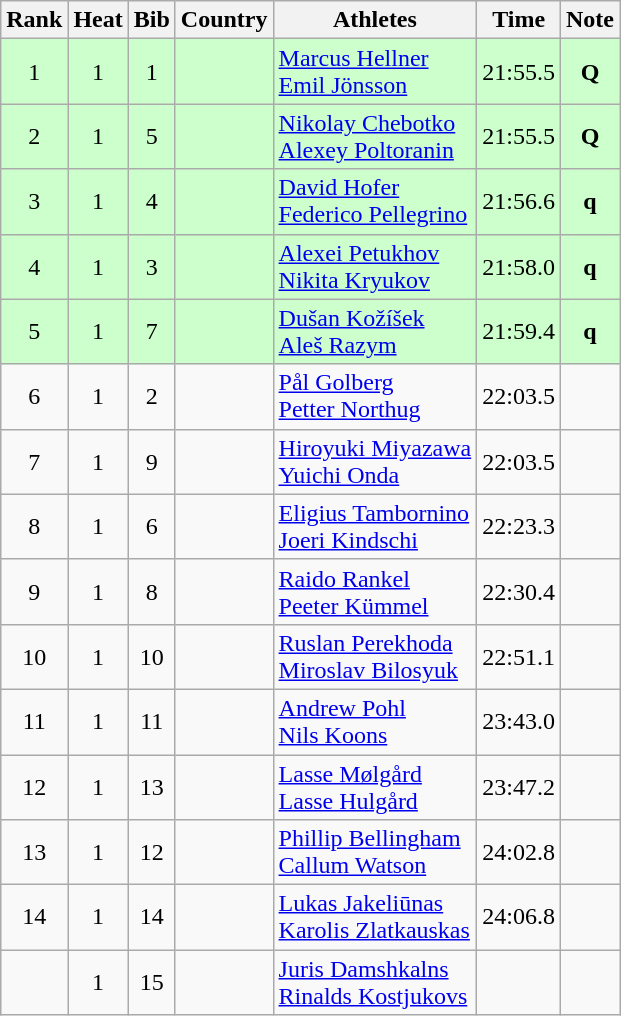<table class="wikitable sortable" style="text-align:center">
<tr>
<th>Rank</th>
<th>Heat</th>
<th>Bib</th>
<th>Country</th>
<th>Athletes</th>
<th>Time</th>
<th>Note</th>
</tr>
<tr bgcolor=ccffcc>
<td>1</td>
<td>1</td>
<td>1</td>
<td align=left></td>
<td align=left><a href='#'>Marcus Hellner</a><br><a href='#'>Emil Jönsson</a></td>
<td>21:55.5</td>
<td><strong>Q</strong></td>
</tr>
<tr bgcolor=ccffcc>
<td>2</td>
<td>1</td>
<td>5</td>
<td align=left></td>
<td align=left><a href='#'>Nikolay Chebotko</a><br><a href='#'>Alexey Poltoranin</a></td>
<td>21:55.5</td>
<td><strong>Q</strong></td>
</tr>
<tr bgcolor=ccffcc>
<td>3</td>
<td>1</td>
<td>4</td>
<td align=left></td>
<td align=left><a href='#'>David Hofer</a><br><a href='#'>Federico Pellegrino</a></td>
<td>21:56.6</td>
<td><strong>q</strong></td>
</tr>
<tr bgcolor=ccffcc>
<td>4</td>
<td>1</td>
<td>3</td>
<td align=left></td>
<td align=left><a href='#'>Alexei Petukhov</a><br><a href='#'>Nikita Kryukov</a></td>
<td>21:58.0</td>
<td><strong>q</strong></td>
</tr>
<tr bgcolor=ccffcc>
<td>5</td>
<td>1</td>
<td>7</td>
<td align=left></td>
<td align=left><a href='#'>Dušan Kožíšek</a><br><a href='#'>Aleš Razym</a></td>
<td>21:59.4</td>
<td><strong>q</strong></td>
</tr>
<tr>
<td>6</td>
<td>1</td>
<td>2</td>
<td align=left></td>
<td align=left><a href='#'>Pål Golberg</a><br><a href='#'>Petter Northug</a></td>
<td>22:03.5</td>
<td></td>
</tr>
<tr>
<td>7</td>
<td>1</td>
<td>9</td>
<td align=left></td>
<td align=left><a href='#'>Hiroyuki Miyazawa</a><br><a href='#'>Yuichi Onda</a></td>
<td>22:03.5</td>
<td></td>
</tr>
<tr>
<td>8</td>
<td>1</td>
<td>6</td>
<td align=left></td>
<td align=left><a href='#'>Eligius Tambornino</a><br><a href='#'>Joeri Kindschi</a></td>
<td>22:23.3</td>
<td></td>
</tr>
<tr>
<td>9</td>
<td>1</td>
<td>8</td>
<td align=left></td>
<td align=left><a href='#'>Raido Rankel</a><br><a href='#'>Peeter Kümmel</a></td>
<td>22:30.4</td>
<td></td>
</tr>
<tr>
<td>10</td>
<td>1</td>
<td>10</td>
<td align=left></td>
<td align=left><a href='#'>Ruslan Perekhoda</a><br><a href='#'>Miroslav Bilosyuk</a></td>
<td>22:51.1</td>
<td></td>
</tr>
<tr>
<td>11</td>
<td>1</td>
<td>11</td>
<td align=left></td>
<td align=left><a href='#'>Andrew Pohl</a><br><a href='#'>Nils Koons</a></td>
<td>23:43.0</td>
<td></td>
</tr>
<tr>
<td>12</td>
<td>1</td>
<td>13</td>
<td align=left></td>
<td align=left><a href='#'>Lasse Mølgård</a><br><a href='#'>Lasse Hulgård</a></td>
<td>23:47.2</td>
<td></td>
</tr>
<tr>
<td>13</td>
<td>1</td>
<td>12</td>
<td align=left></td>
<td align=left><a href='#'>Phillip Bellingham</a><br><a href='#'>Callum Watson</a></td>
<td>24:02.8</td>
<td></td>
</tr>
<tr>
<td>14</td>
<td>1</td>
<td>14</td>
<td align=left></td>
<td align=left><a href='#'>Lukas Jakeliūnas</a><br><a href='#'>Karolis Zlatkauskas</a></td>
<td>24:06.8</td>
<td></td>
</tr>
<tr>
<td></td>
<td>1</td>
<td>15</td>
<td align=left></td>
<td align=left><a href='#'>Juris Damshkalns</a><br><a href='#'>Rinalds Kostjukovs</a></td>
<td></td>
<td></td>
</tr>
</table>
